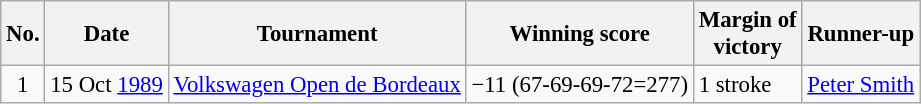<table class="wikitable" style="font-size:95%;">
<tr>
<th>No.</th>
<th>Date</th>
<th>Tournament</th>
<th>Winning score</th>
<th>Margin of<br>victory</th>
<th>Runner-up</th>
</tr>
<tr>
<td align=center>1</td>
<td align=right>15 Oct <a href='#'>1989</a></td>
<td><a href='#'>Volkswagen Open de Bordeaux</a></td>
<td>−11 (67-69-69-72=277)</td>
<td>1 stroke</td>
<td> <a href='#'>Peter Smith</a></td>
</tr>
</table>
